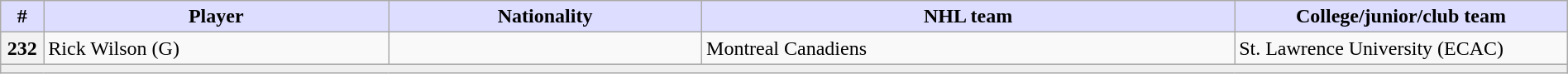<table class="wikitable" style="width: 100%">
<tr>
<th style="background:#ddf; width:2.75%;">#</th>
<th style="background:#ddf; width:22.0%;">Player</th>
<th style="background:#ddf; width:20.0%;">Nationality</th>
<th style="background:#ddf; width:34.0%;">NHL team</th>
<th style="background:#ddf; width:100.0%;">College/junior/club team</th>
</tr>
<tr>
<th>232</th>
<td>Rick Wilson (G)</td>
<td></td>
<td>Montreal Canadiens</td>
<td>St. Lawrence University (ECAC)</td>
</tr>
<tr>
<td align=center colspan="6" bgcolor="#efefef"></td>
</tr>
</table>
